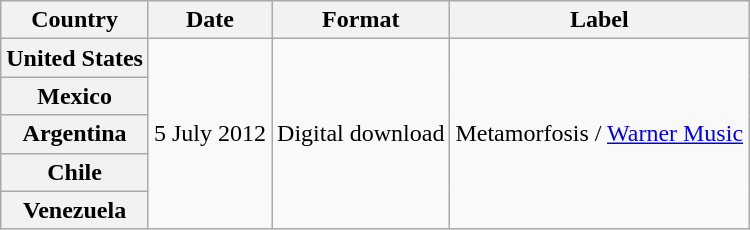<table class="wikitable plainrowheaders">
<tr>
<th scope="col">Country</th>
<th scope="col">Date</th>
<th scope="col">Format</th>
<th scope="col">Label</th>
</tr>
<tr>
<th scope="row">United States</th>
<td rowspan="5">5 July 2012</td>
<td rowspan="5">Digital download</td>
<td rowspan="5">Metamorfosis / <a href='#'>Warner Music</a></td>
</tr>
<tr>
<th scope="row">Mexico</th>
</tr>
<tr>
<th scope="row">Argentina</th>
</tr>
<tr>
<th scope="row">Chile</th>
</tr>
<tr>
<th scope="row">Venezuela</th>
</tr>
</table>
